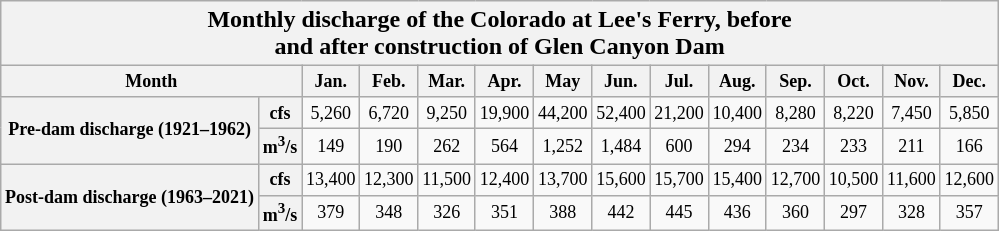<table class="wikitable collapsible collapsed" style="float: center; clear: right; margin-left: 0.5em">
<tr>
<th colspan=14>Monthly discharge of the Colorado at Lee's Ferry, before<br>and after construction of Glen Canyon Dam</th>
</tr>
<tr style="font-size:9pt; text-align:center;">
<th colspan=2>Month</th>
<th>Jan.</th>
<th>Feb.</th>
<th>Mar.</th>
<th>Apr.</th>
<th>May</th>
<th>Jun.</th>
<th>Jul.</th>
<th>Aug.</th>
<th>Sep.</th>
<th>Oct.</th>
<th>Nov.</th>
<th>Dec.</th>
</tr>
<tr style="font-size:9pt; text-align:center;">
<th rowspan=2>Pre-dam discharge (1921–1962)</th>
<th>cfs</th>
<td>5,260</td>
<td>6,720</td>
<td>9,250</td>
<td>19,900</td>
<td>44,200</td>
<td>52,400</td>
<td>21,200</td>
<td>10,400</td>
<td>8,280</td>
<td>8,220</td>
<td>7,450</td>
<td>5,850</td>
</tr>
<tr style="font-size:9pt; text-align:center;">
<th>m<sup>3</sup>/s</th>
<td>149</td>
<td>190</td>
<td>262</td>
<td>564</td>
<td>1,252</td>
<td>1,484</td>
<td>600</td>
<td>294</td>
<td>234</td>
<td>233</td>
<td>211</td>
<td>166</td>
</tr>
<tr style="font-size:9pt; text-align:center;">
<th rowspan=2>Post-dam discharge (1963–2021)</th>
<th>cfs</th>
<td>13,400</td>
<td>12,300</td>
<td>11,500</td>
<td>12,400</td>
<td>13,700</td>
<td>15,600</td>
<td>15,700</td>
<td>15,400</td>
<td>12,700</td>
<td>10,500</td>
<td>11,600</td>
<td>12,600</td>
</tr>
<tr style="font-size:9pt; text-align:center;">
<th>m<sup>3</sup>/s</th>
<td>379</td>
<td>348</td>
<td>326</td>
<td>351</td>
<td>388</td>
<td>442</td>
<td>445</td>
<td>436</td>
<td>360</td>
<td>297</td>
<td>328</td>
<td>357</td>
</tr>
</table>
